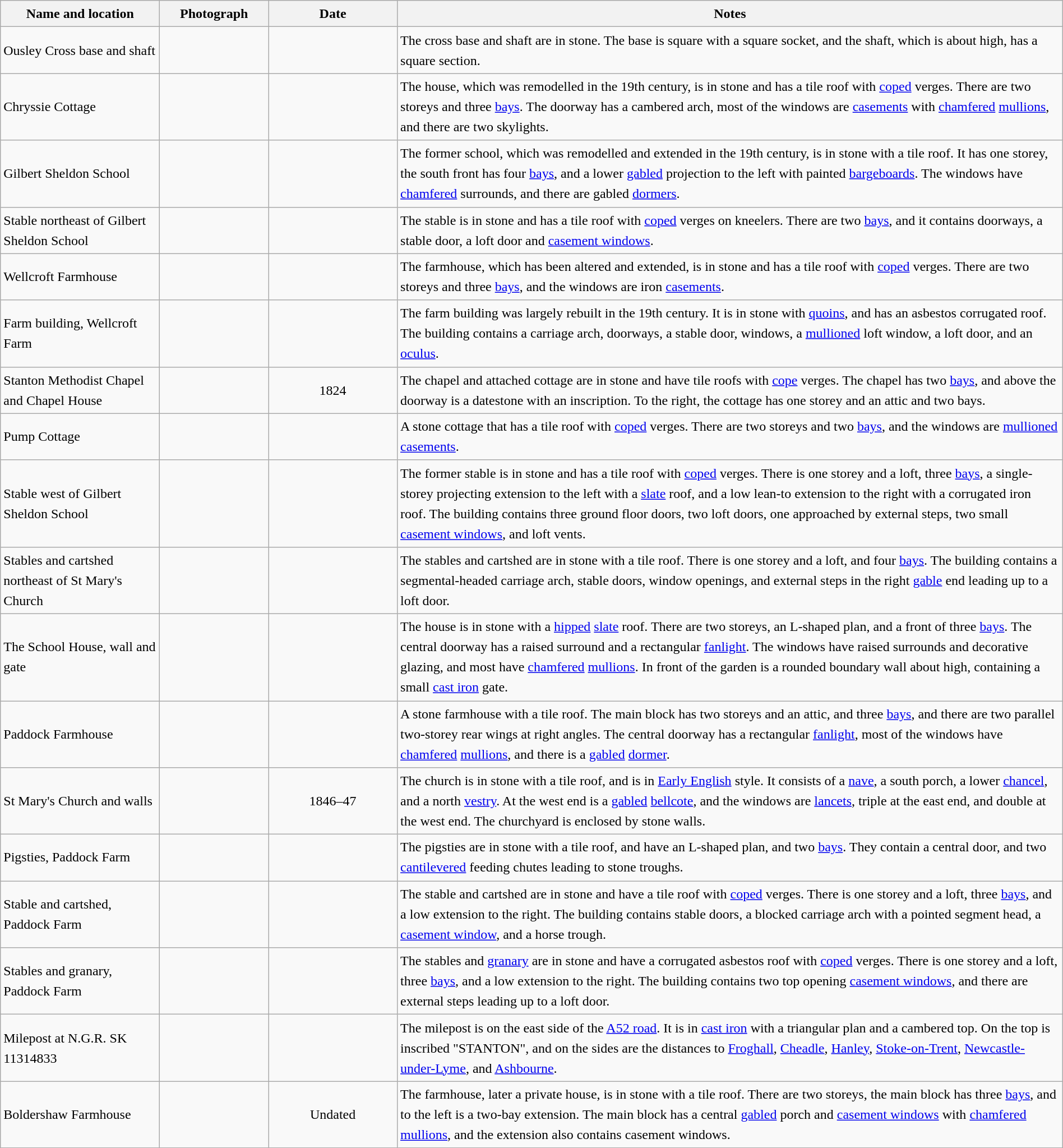<table class="wikitable sortable plainrowheaders" style="width:100%;border:0px;text-align:left;line-height:150%;">
<tr>
<th scope="col" style="width:150px">Name and location</th>
<th scope="col" style="width:100px" class="unsortable">Photograph</th>
<th scope="col" style="width:120px">Date</th>
<th scope="col" style="width:650px" class="unsortable">Notes</th>
</tr>
<tr>
<td>Ousley Cross base and shaft<br><small></small></td>
<td></td>
<td align="center"></td>
<td>The cross base and shaft are in stone. The base is square with a square socket, and the shaft, which is about  high, has a square section.</td>
</tr>
<tr>
<td>Chryssie Cottage<br><small></small></td>
<td></td>
<td align="center"></td>
<td>The house, which was remodelled in the 19th century, is in stone and has a tile roof with <a href='#'>coped</a> verges. There are two storeys and three <a href='#'>bays</a>. The doorway has a cambered arch, most of the windows are <a href='#'>casements</a> with <a href='#'>chamfered</a> <a href='#'>mullions</a>, and there are two skylights.</td>
</tr>
<tr>
<td>Gilbert Sheldon School<br><small></small></td>
<td></td>
<td align="center"></td>
<td>The former school, which was remodelled and extended in the 19th century, is in stone with a tile roof. It has one storey, the south front has four <a href='#'>bays</a>, and a lower <a href='#'>gabled</a> projection to the left with painted <a href='#'>bargeboards</a>. The windows have <a href='#'>chamfered</a> surrounds, and there are gabled <a href='#'>dormers</a>.</td>
</tr>
<tr>
<td>Stable northeast of Gilbert Sheldon School<br><small></small></td>
<td></td>
<td align="center"></td>
<td>The stable is in stone and has a tile roof with <a href='#'>coped</a> verges on kneelers. There are two <a href='#'>bays</a>, and it contains doorways, a stable door, a loft door and <a href='#'>casement windows</a>.</td>
</tr>
<tr>
<td>Wellcroft Farmhouse<br><small></small></td>
<td></td>
<td align="center"></td>
<td>The farmhouse, which has been altered and extended, is in stone and has a tile roof with <a href='#'>coped</a> verges. There are two storeys and three <a href='#'>bays</a>, and the windows are iron <a href='#'>casements</a>.</td>
</tr>
<tr>
<td>Farm building, Wellcroft Farm<br><small></small></td>
<td></td>
<td align="center"></td>
<td>The farm building was largely rebuilt in the 19th century. It is in stone with <a href='#'>quoins</a>, and has an asbestos corrugated roof. The building contains a carriage arch, doorways, a stable door, windows, a <a href='#'>mullioned</a> loft window, a loft door, and an <a href='#'>oculus</a>.</td>
</tr>
<tr>
<td>Stanton Methodist Chapel and Chapel House<br><small></small></td>
<td></td>
<td align="center">1824</td>
<td>The chapel and attached cottage are in stone and have tile roofs with <a href='#'>cope</a> verges. The chapel has two <a href='#'>bays</a>, and above the doorway is a datestone with an inscription. To the right, the cottage has one storey and an attic and two bays.</td>
</tr>
<tr>
<td>Pump Cottage<br><small></small></td>
<td></td>
<td align="center"></td>
<td>A stone cottage that has a tile roof with <a href='#'>coped</a> verges. There are two storeys and two <a href='#'>bays</a>, and the windows are <a href='#'>mullioned</a> <a href='#'>casements</a>.</td>
</tr>
<tr>
<td>Stable west of Gilbert Sheldon School<br><small></small></td>
<td></td>
<td align="center"></td>
<td>The former stable is in stone and has a tile roof with <a href='#'>coped</a> verges. There is one storey and a loft, three <a href='#'>bays</a>, a single-storey projecting extension to the left with a <a href='#'>slate</a> roof, and a low lean-to extension to the right with a corrugated iron roof. The building contains three ground floor doors, two loft doors, one approached by external steps, two small <a href='#'>casement windows</a>, and loft vents.</td>
</tr>
<tr>
<td>Stables and cartshed northeast of St Mary's Church<br><small></small></td>
<td></td>
<td align="center"></td>
<td>The stables and cartshed are in stone with a tile roof. There is one storey and a loft, and four <a href='#'>bays</a>. The building contains a segmental-headed carriage arch, stable doors, window openings, and external steps in the right <a href='#'>gable</a> end leading up to a loft door.</td>
</tr>
<tr>
<td>The School House, wall and gate<br><small></small></td>
<td></td>
<td align="center"></td>
<td>The house is in stone with a <a href='#'>hipped</a> <a href='#'>slate</a> roof. There are two storeys, an L-shaped plan, and a front of three <a href='#'>bays</a>. The central doorway has a raised surround and a rectangular <a href='#'>fanlight</a>. The windows have raised surrounds and decorative glazing, and most have <a href='#'>chamfered</a> <a href='#'>mullions</a>. In front of the garden is a rounded boundary wall about  high, containing a small <a href='#'>cast iron</a> gate.</td>
</tr>
<tr>
<td>Paddock Farmhouse<br><small></small></td>
<td></td>
<td align="center"></td>
<td>A stone farmhouse with a tile roof. The main block has two storeys and an attic, and three <a href='#'>bays</a>, and there are two parallel two-storey rear wings at right angles. The central doorway has a rectangular <a href='#'>fanlight</a>, most of the windows have <a href='#'>chamfered</a> <a href='#'>mullions</a>, and there is a <a href='#'>gabled</a> <a href='#'>dormer</a>.</td>
</tr>
<tr>
<td>St Mary's Church and walls<br><small></small></td>
<td></td>
<td align="center">1846–47</td>
<td>The church is in stone with a tile roof, and is in <a href='#'>Early English</a> style. It consists of a <a href='#'>nave</a>, a south porch, a lower <a href='#'>chancel</a>, and a north <a href='#'>vestry</a>. At the west end is a <a href='#'>gabled</a> <a href='#'>bellcote</a>, and the windows are <a href='#'>lancets</a>, triple at the east end, and double at the west end. The churchyard is enclosed by stone walls.</td>
</tr>
<tr>
<td>Pigsties, Paddock Farm<br><small></small></td>
<td></td>
<td align="center"></td>
<td>The pigsties are in stone with a tile roof, and have an L-shaped plan, and two <a href='#'>bays</a>. They contain a central door, and two <a href='#'>cantilevered</a> feeding chutes leading to stone troughs.</td>
</tr>
<tr>
<td>Stable and cartshed, Paddock Farm<br><small></small></td>
<td></td>
<td align="center"></td>
<td>The stable and cartshed are in stone and have a tile roof with <a href='#'>coped</a> verges. There is one storey and a loft, three <a href='#'>bays</a>, and a low extension to the right. The building contains stable doors, a blocked carriage arch with a pointed segment head, a <a href='#'>casement window</a>, and a horse trough.</td>
</tr>
<tr>
<td>Stables and granary, Paddock Farm<br><small></small></td>
<td></td>
<td align="center"></td>
<td>The stables and <a href='#'>granary</a> are in stone and have a corrugated asbestos roof with <a href='#'>coped</a> verges. There is one storey and a loft, three <a href='#'>bays</a>, and a low extension to the right. The building contains two top opening <a href='#'>casement windows</a>, and there are external steps leading up to a loft door.</td>
</tr>
<tr>
<td>Milepost at N.G.R. SK 11314833<br><small></small></td>
<td></td>
<td align="center"></td>
<td>The milepost is on the east side of the <a href='#'>A52 road</a>. It is in <a href='#'>cast iron</a> with a triangular plan and a cambered top. On the top is inscribed "STANTON", and on the sides are the distances to <a href='#'>Froghall</a>, <a href='#'>Cheadle</a>, <a href='#'>Hanley</a>, <a href='#'>Stoke-on-Trent</a>, <a href='#'>Newcastle-under-Lyme</a>, and <a href='#'>Ashbourne</a>.</td>
</tr>
<tr>
<td>Boldershaw Farmhouse<br><small></small></td>
<td></td>
<td align="center">Undated</td>
<td>The farmhouse, later a private house, is in stone with a tile roof. There are two storeys, the main block has three <a href='#'>bays</a>, and to the left is a two-bay extension. The main block has a central <a href='#'>gabled</a> porch and <a href='#'>casement windows</a> with <a href='#'>chamfered</a> <a href='#'>mullions</a>, and the extension also contains casement windows.</td>
</tr>
<tr>
</tr>
</table>
